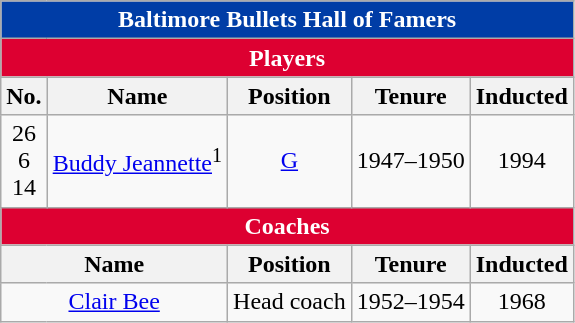<table class="wikitable" style="text-align:center">
<tr>
<th colspan="5" style="background:#003DA6; color:white;">Baltimore Bullets Hall of Famers</th>
</tr>
<tr>
<th colspan="5" style="background:#DD0031; color:white;">Players</th>
</tr>
<tr>
<th>No.</th>
<th>Name</th>
<th>Position</th>
<th>Tenure</th>
<th>Inducted</th>
</tr>
<tr>
<td>26<br>6<br>14</td>
<td><a href='#'>Buddy Jeannette</a><sup>1</sup></td>
<td><a href='#'>G</a></td>
<td>1947–1950</td>
<td>1994</td>
</tr>
<tr>
<th colspan="5" style="background:#DD0031; color:white;">Coaches</th>
</tr>
<tr>
<th colspan="2">Name</th>
<th>Position</th>
<th>Tenure</th>
<th>Inducted</th>
</tr>
<tr>
<td colspan=2><a href='#'>Clair Bee</a></td>
<td>Head coach</td>
<td>1952–1954</td>
<td>1968</td>
</tr>
</table>
